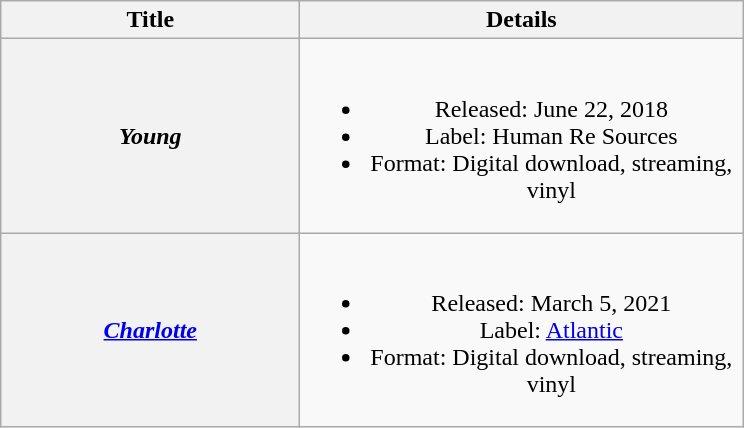<table class="wikitable plainrowheaders" style="text-align:center">
<tr>
<th scope="col" style="width:12em;">Title</th>
<th scope="col" style="width:18em;">Details</th>
</tr>
<tr>
<th scope="row"><em>Young</em></th>
<td><br><ul><li>Released: June 22, 2018</li><li>Label: Human Re Sources</li><li>Format: Digital download, streaming, vinyl</li></ul></td>
</tr>
<tr>
<th scope=row><em><a href='#'>Charlotte</a></em></th>
<td><br><ul><li>Released: March 5, 2021</li><li>Label: <a href='#'>Atlantic</a></li><li>Format: Digital download, streaming, vinyl</li></ul></td>
</tr>
</table>
